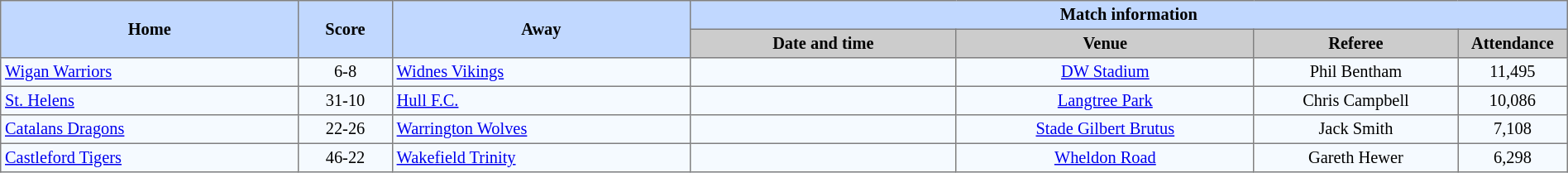<table border=1 style="border-collapse:collapse; font-size:85%; text-align:center;" cellpadding=3 cellspacing=0 width=100%>
<tr bgcolor=#C1D8FF>
<th rowspan=2 width=19%>Home</th>
<th rowspan=2 width=6%>Score</th>
<th rowspan=2 width=19%>Away</th>
<th colspan=6>Match information</th>
</tr>
<tr bgcolor=#CCCCCC>
<th width=17%>Date and time</th>
<th width=19%>Venue</th>
<th width=13%>Referee</th>
<th width=7%>Attendance</th>
</tr>
<tr bgcolor=#F5FAFF>
<td align=left> <a href='#'>Wigan Warriors</a></td>
<td>6-8</td>
<td align=left> <a href='#'>Widnes Vikings</a></td>
<td></td>
<td><a href='#'>DW Stadium</a></td>
<td>Phil Bentham</td>
<td>11,495</td>
</tr>
<tr bgcolor=#F5FAFF>
<td align=left> <a href='#'>St. Helens</a></td>
<td>31-10</td>
<td align=left> <a href='#'>Hull F.C.</a></td>
<td></td>
<td><a href='#'>Langtree Park</a></td>
<td>Chris Campbell</td>
<td>10,086</td>
</tr>
<tr bgcolor=#F5FAFF>
<td align=left><a href='#'>Catalans Dragons</a></td>
<td>22-26</td>
<td align=left><a href='#'>Warrington Wolves</a></td>
<td></td>
<td><a href='#'>Stade Gilbert Brutus</a></td>
<td>Jack Smith</td>
<td>7,108</td>
</tr>
<tr bgcolor=#F5FAFF>
<td align=left><a href='#'>Castleford Tigers</a></td>
<td>46-22</td>
<td align=left><a href='#'>Wakefield Trinity</a></td>
<td></td>
<td><a href='#'>Wheldon Road</a></td>
<td>Gareth Hewer</td>
<td>6,298</td>
</tr>
</table>
